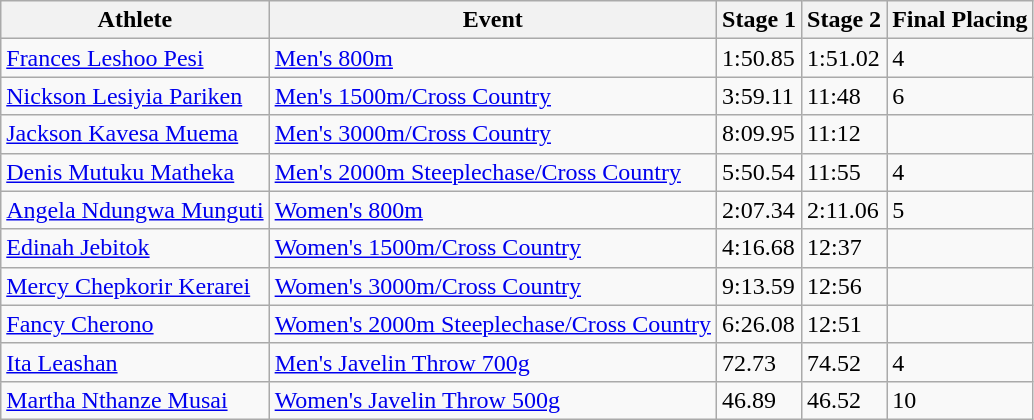<table class="wikitable sortable">
<tr>
<th>Athlete</th>
<th>Event</th>
<th>Stage 1</th>
<th>Stage 2</th>
<th>Final Placing</th>
</tr>
<tr>
<td><a href='#'>Frances Leshoo Pesi</a></td>
<td><a href='#'>Men's 800m</a></td>
<td>1:50.85</td>
<td>1:51.02</td>
<td>4</td>
</tr>
<tr>
<td><a href='#'>Nickson Lesiyia Pariken</a></td>
<td><a href='#'>Men's 1500m/Cross Country</a></td>
<td>3:59.11</td>
<td>11:48</td>
<td>6</td>
</tr>
<tr>
<td><a href='#'>Jackson Kavesa Muema</a></td>
<td><a href='#'>Men's 3000m/Cross Country</a></td>
<td>8:09.95</td>
<td>11:12</td>
<td></td>
</tr>
<tr>
<td><a href='#'>Denis Mutuku Matheka</a></td>
<td><a href='#'>Men's 2000m Steeplechase/Cross Country</a></td>
<td>5:50.54</td>
<td>11:55</td>
<td>4</td>
</tr>
<tr>
<td><a href='#'>Angela Ndungwa Munguti</a></td>
<td><a href='#'>Women's 800m</a></td>
<td>2:07.34</td>
<td>2:11.06</td>
<td>5</td>
</tr>
<tr>
<td><a href='#'>Edinah Jebitok</a></td>
<td><a href='#'>Women's 1500m/Cross Country</a></td>
<td>4:16.68</td>
<td>12:37</td>
<td></td>
</tr>
<tr>
<td><a href='#'>Mercy Chepkorir Kerarei</a></td>
<td><a href='#'>Women's 3000m/Cross Country</a></td>
<td>9:13.59</td>
<td>12:56</td>
<td></td>
</tr>
<tr>
<td><a href='#'>Fancy Cherono</a></td>
<td><a href='#'>Women's 2000m Steeplechase/Cross Country</a></td>
<td>6:26.08</td>
<td>12:51</td>
<td></td>
</tr>
<tr>
<td><a href='#'>Ita Leashan</a></td>
<td><a href='#'>Men's Javelin Throw 700g</a></td>
<td>72.73</td>
<td>74.52</td>
<td>4</td>
</tr>
<tr>
<td><a href='#'>Martha Nthanze Musai</a></td>
<td><a href='#'>Women's Javelin Throw 500g</a></td>
<td>46.89</td>
<td>46.52</td>
<td>10</td>
</tr>
</table>
